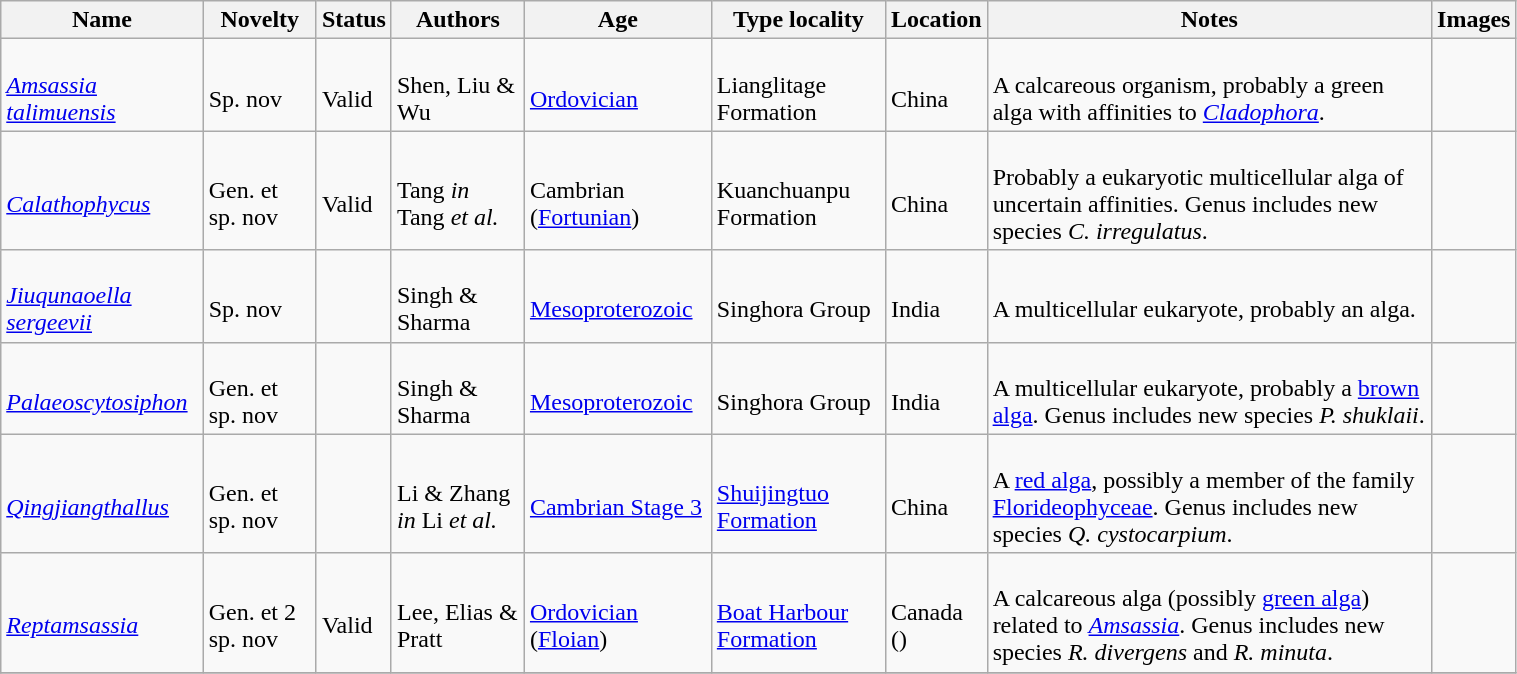<table class="wikitable sortable" align="center" width="80%">
<tr>
<th>Name</th>
<th>Novelty</th>
<th>Status</th>
<th>Authors</th>
<th>Age</th>
<th>Type locality</th>
<th>Location</th>
<th>Notes</th>
<th>Images</th>
</tr>
<tr>
<td><br><em><a href='#'>Amsassia talimuensis</a></em></td>
<td><br>Sp. nov</td>
<td><br>Valid</td>
<td><br>Shen, Liu & Wu</td>
<td><br><a href='#'>Ordovician</a></td>
<td><br>Lianglitage Formation</td>
<td><br>China</td>
<td><br>A calcareous organism, probably a green alga with affinities to <em><a href='#'>Cladophora</a></em>.</td>
<td></td>
</tr>
<tr>
<td><br><em><a href='#'>Calathophycus</a></em></td>
<td><br>Gen. et sp. nov</td>
<td><br>Valid</td>
<td><br>Tang <em>in</em> Tang <em>et al.</em></td>
<td><br>Cambrian (<a href='#'>Fortunian</a>)</td>
<td><br>Kuanchuanpu Formation</td>
<td><br>China</td>
<td><br>Probably a eukaryotic multicellular alga of uncertain affinities. Genus includes new species <em>C. irregulatus</em>.</td>
<td></td>
</tr>
<tr>
<td><br><em><a href='#'>Jiuqunaoella sergeevii</a></em></td>
<td><br>Sp. nov</td>
<td></td>
<td><br>Singh & Sharma</td>
<td><br><a href='#'>Mesoproterozoic</a></td>
<td><br>Singhora Group</td>
<td><br>India</td>
<td><br>A multicellular eukaryote, probably an alga.</td>
<td></td>
</tr>
<tr>
<td><br><em><a href='#'>Palaeoscytosiphon</a></em></td>
<td><br>Gen. et sp. nov</td>
<td></td>
<td><br>Singh & Sharma</td>
<td><br><a href='#'>Mesoproterozoic</a></td>
<td><br>Singhora Group</td>
<td><br>India</td>
<td><br>A multicellular eukaryote, probably a <a href='#'>brown alga</a>. Genus includes new species <em>P. shuklaii</em>.</td>
<td></td>
</tr>
<tr>
<td><br><em><a href='#'>Qingjiangthallus</a></em></td>
<td><br>Gen. et sp. nov</td>
<td></td>
<td><br>Li & Zhang <em>in</em> Li <em>et al.</em></td>
<td><br><a href='#'>Cambrian Stage 3</a></td>
<td><br><a href='#'>Shuijingtuo Formation</a></td>
<td><br>China</td>
<td><br>A <a href='#'>red alga</a>, possibly a member of the family <a href='#'>Florideophyceae</a>. Genus includes new species <em>Q. cystocarpium</em>.</td>
<td></td>
</tr>
<tr>
<td><br><em><a href='#'>Reptamsassia</a></em></td>
<td><br>Gen. et 2 sp. nov</td>
<td><br>Valid</td>
<td><br>Lee, Elias & Pratt</td>
<td><br><a href='#'>Ordovician</a> (<a href='#'>Floian</a>)</td>
<td><br><a href='#'>Boat Harbour Formation</a></td>
<td><br>Canada<br>()</td>
<td><br>A calcareous alga (possibly <a href='#'>green alga</a>) related to <em><a href='#'>Amsassia</a></em>. Genus includes new species <em>R. divergens</em> and <em>R. minuta</em>.</td>
<td></td>
</tr>
<tr>
</tr>
</table>
